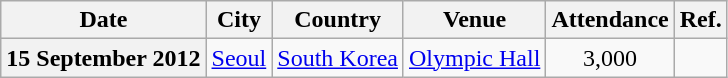<table class="wikitable plainrowheaders" style="text-align:center;">
<tr>
<th scope="col">Date</th>
<th scope="col">City</th>
<th scope="col">Country</th>
<th scope="col">Venue</th>
<th scope="col">Attendance</th>
<th scope="col">Ref.</th>
</tr>
<tr>
<th scope="row" align="left">15 September 2012</th>
<td><a href='#'>Seoul</a></td>
<td><a href='#'>South Korea</a></td>
<td><a href='#'>Olympic Hall</a></td>
<td>3,000</td>
<td align=center></td>
</tr>
</table>
